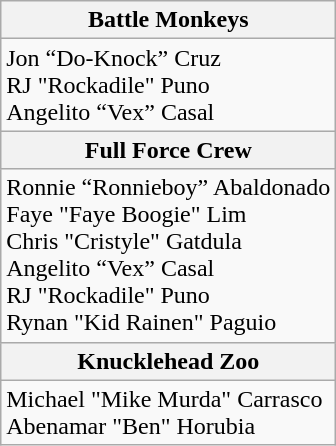<table class="wikitable">
<tr>
<th><strong>Battle Monkeys</strong></th>
</tr>
<tr>
<td>Jon “Do-Knock” Cruz<br>RJ "Rockadile" Puno<br>Angelito “Vex” Casal</td>
</tr>
<tr>
<th><strong>Full Force Crew</strong></th>
</tr>
<tr>
<td>Ronnie “Ronnieboy” Abaldonado<br>Faye "Faye Boogie" Lim<br>Chris "Cristyle" Gatdula<br>Angelito “Vex” Casal<br>RJ "Rockadile" Puno<br>Rynan "Kid Rainen" Paguio</td>
</tr>
<tr>
<th><strong>Knucklehead Zoo</strong></th>
</tr>
<tr>
<td>Michael "Mike Murda" Carrasco<br>Abenamar "Ben" Horubia</td>
</tr>
</table>
